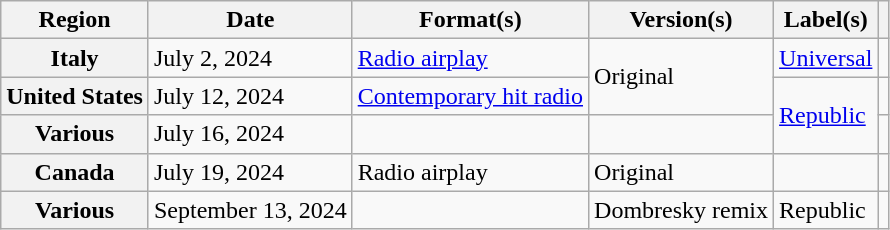<table class="wikitable plainrowheaders">
<tr>
<th scope="col">Region</th>
<th scope="col">Date</th>
<th scope="col">Format(s)</th>
<th scope="col">Version(s)</th>
<th scope="col">Label(s)</th>
<th scope="col"></th>
</tr>
<tr>
<th scope="row">Italy</th>
<td>July 2, 2024</td>
<td><a href='#'>Radio airplay</a></td>
<td rowspan="2">Original</td>
<td><a href='#'>Universal</a></td>
<td style="text-align:center;"></td>
</tr>
<tr>
<th scope="row">United States</th>
<td>July 12, 2024</td>
<td><a href='#'>Contemporary hit radio</a></td>
<td rowspan="2"><a href='#'>Republic</a></td>
<td style="text-align:center;"></td>
</tr>
<tr>
<th scope="row">Various</th>
<td>July 16, 2024</td>
<td></td>
<td></td>
<td style="text-align:center;"></td>
</tr>
<tr>
<th scope="row">Canada</th>
<td>July 19, 2024</td>
<td>Radio airplay</td>
<td>Original</td>
<td></td>
<td style="text-align:center;"></td>
</tr>
<tr>
<th scope="row">Various</th>
<td>September 13, 2024</td>
<td></td>
<td>Dombresky remix</td>
<td>Republic</td>
<td style="text-align:center;"></td>
</tr>
</table>
